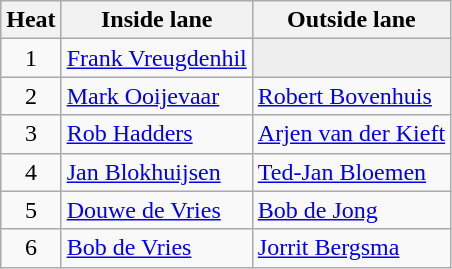<table class="wikitable">
<tr>
<th>Heat</th>
<th>Inside lane</th>
<th>Outside lane</th>
</tr>
<tr>
<td align="center">1</td>
<td><a href='#'>Frank Vreugdenhil</a></td>
<td bgcolor=#EEEEEE></td>
</tr>
<tr>
<td align="center">2</td>
<td><a href='#'>Mark Ooijevaar</a></td>
<td><a href='#'>Robert Bovenhuis</a></td>
</tr>
<tr>
<td align="center">3</td>
<td><a href='#'>Rob Hadders</a></td>
<td><a href='#'>Arjen van der Kieft</a></td>
</tr>
<tr>
<td align="center">4</td>
<td><a href='#'>Jan Blokhuijsen</a></td>
<td><a href='#'>Ted-Jan Bloemen</a></td>
</tr>
<tr>
<td align="center">5</td>
<td><a href='#'>Douwe de Vries</a></td>
<td><a href='#'>Bob de Jong</a></td>
</tr>
<tr>
<td align="center">6</td>
<td><a href='#'>Bob de Vries</a></td>
<td><a href='#'>Jorrit Bergsma</a></td>
</tr>
</table>
